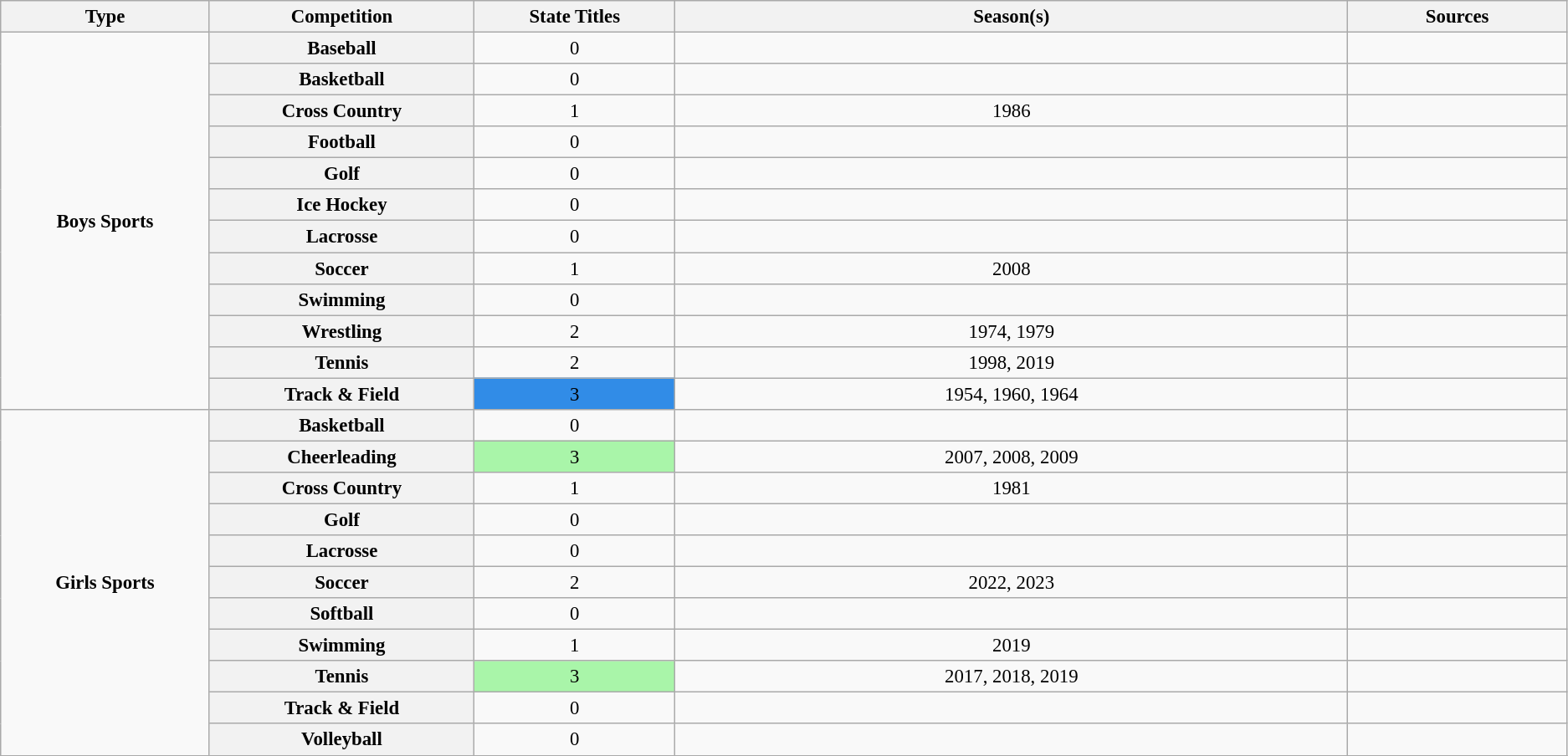<table class="wikitable plainrowheaders" style="font-size:95%; text-align:center;">
<tr>
<th style="width: .25%;">Type</th>
<th style="width: .25%;">Competition</th>
<th style="width: .25%;">State Titles</th>
<th style="width: 1%;">Season(s)</th>
<th style="width: .25%;">Sources</th>
</tr>
<tr>
<td rowspan="12"><strong>Boys Sports</strong></td>
<th scope=col>Baseball</th>
<td align="center">0</td>
<td></td>
<td></td>
</tr>
<tr>
<th scope=col>Basketball</th>
<td align="center">0</td>
<td></td>
<td></td>
</tr>
<tr>
<th scope=col>Cross Country</th>
<td align="center">1</td>
<td>1986</td>
<td></td>
</tr>
<tr>
<th scope=col>Football</th>
<td align="center">0</td>
<td></td>
<td></td>
</tr>
<tr>
<th scope=col>Golf</th>
<td align="center">0</td>
<td></td>
<td></td>
</tr>
<tr>
<th scope=col>Ice Hockey</th>
<td align="center">0</td>
<td></td>
<td></td>
</tr>
<tr>
<th scope=col>Lacrosse</th>
<td align="center">0</td>
<td></td>
<td></td>
</tr>
<tr>
<th scope=col>Soccer</th>
<td align="center">1</td>
<td>2008</td>
<td></td>
</tr>
<tr>
<th scope=col>Swimming</th>
<td align="center">0</td>
<td></td>
<td></td>
</tr>
<tr>
<th scope=col>Wrestling</th>
<td align="center">2</td>
<td>1974, 1979</td>
<td></td>
</tr>
<tr>
<th scope=col>Tennis</th>
<td align="center">2</td>
<td>1998, 2019</td>
<td></td>
</tr>
<tr>
<th scope=col>Track & Field</th>
<td bgcolor="#318CE7"align="center">3</td>
<td>1954, 1960, 1964</td>
<td></td>
</tr>
<tr>
<td rowspan="11"><strong>Girls Sports</strong></td>
<th scope=col>Basketball</th>
<td align="center">0</td>
<td></td>
<td></td>
</tr>
<tr>
<th scope=col>Cheerleading</th>
<td bgcolor="#A9F5A9"align="center">3</td>
<td>2007, 2008, 2009</td>
<td></td>
</tr>
<tr>
<th scope=col>Cross Country</th>
<td align="center">1</td>
<td>1981</td>
<td></td>
</tr>
<tr>
<th scope=col>Golf</th>
<td align="center">0</td>
<td></td>
<td></td>
</tr>
<tr>
<th scope=col>Lacrosse</th>
<td align="center">0</td>
<td></td>
<td></td>
</tr>
<tr>
<th scope=col>Soccer</th>
<td align="center">2</td>
<td>2022, 2023</td>
<td></td>
</tr>
<tr>
<th scope=col>Softball</th>
<td align="center">0</td>
<td></td>
<td></td>
</tr>
<tr>
<th scope=col>Swimming</th>
<td align="center">1</td>
<td>2019</td>
<td></td>
</tr>
<tr>
<th scope=col>Tennis</th>
<td bgcolor="#A9F5A9"align="center">3</td>
<td>2017, 2018, 2019</td>
<td></td>
</tr>
<tr>
<th scope=col>Track & Field</th>
<td align="center">0</td>
<td></td>
<td></td>
</tr>
<tr>
<th scope=col>Volleyball</th>
<td align="center">0</td>
<td></td>
<td></td>
</tr>
<tr>
</tr>
</table>
